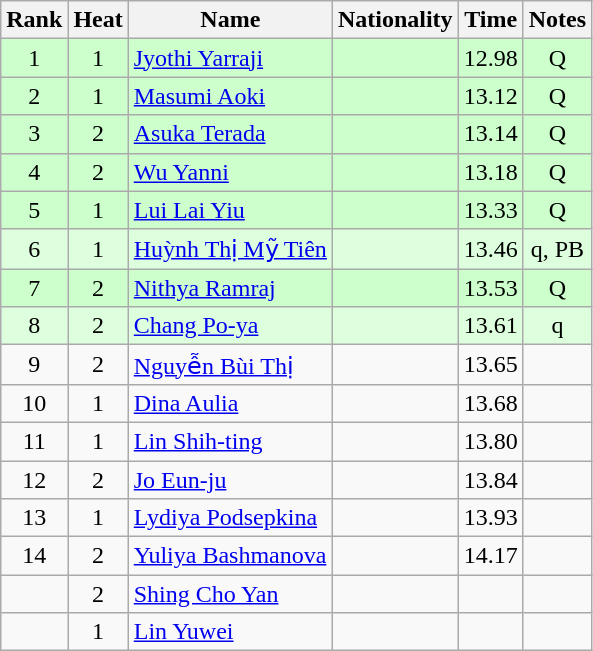<table class="wikitable sortable" style="text-align:center">
<tr>
<th>Rank</th>
<th>Heat</th>
<th>Name</th>
<th>Nationality</th>
<th>Time</th>
<th>Notes</th>
</tr>
<tr bgcolor=ccffcc>
<td>1</td>
<td>1</td>
<td align=left><a href='#'>Jyothi Yarraji</a></td>
<td align=left></td>
<td>12.98</td>
<td>Q</td>
</tr>
<tr bgcolor=ccffcc>
<td>2</td>
<td>1</td>
<td align=left><a href='#'>Masumi Aoki</a></td>
<td align=left></td>
<td>13.12</td>
<td>Q</td>
</tr>
<tr bgcolor=ccffcc>
<td>3</td>
<td>2</td>
<td align=left><a href='#'>Asuka Terada</a></td>
<td align=left></td>
<td>13.14</td>
<td>Q</td>
</tr>
<tr bgcolor=ccffcc>
<td>4</td>
<td>2</td>
<td align=left><a href='#'>Wu Yanni</a></td>
<td align=left></td>
<td>13.18</td>
<td>Q</td>
</tr>
<tr bgcolor=ccffcc>
<td>5</td>
<td>1</td>
<td align=left><a href='#'>Lui Lai Yiu</a></td>
<td align=left></td>
<td>13.33</td>
<td>Q</td>
</tr>
<tr bgcolor=ddffdd>
<td>6</td>
<td>1</td>
<td align=left><a href='#'>Huỳnh Thị Mỹ Tiên</a></td>
<td align=left></td>
<td>13.46</td>
<td>q, PB</td>
</tr>
<tr bgcolor=ccffcc>
<td>7</td>
<td>2</td>
<td align=left><a href='#'>Nithya Ramraj</a></td>
<td align=left></td>
<td>13.53</td>
<td>Q</td>
</tr>
<tr bgcolor=ddffdd>
<td>8</td>
<td>2</td>
<td align=left><a href='#'>Chang Po-ya</a></td>
<td align=left></td>
<td>13.61</td>
<td>q</td>
</tr>
<tr>
<td>9</td>
<td>2</td>
<td align=left><a href='#'>Nguyễn Bùi Thị</a></td>
<td align=left></td>
<td>13.65</td>
<td></td>
</tr>
<tr>
<td>10</td>
<td>1</td>
<td align=left><a href='#'>Dina Aulia</a></td>
<td align=left></td>
<td>13.68</td>
<td></td>
</tr>
<tr>
<td>11</td>
<td>1</td>
<td align=left><a href='#'>Lin Shih-ting</a></td>
<td align=left></td>
<td>13.80</td>
<td></td>
</tr>
<tr>
<td>12</td>
<td>2</td>
<td align=left><a href='#'>Jo Eun-ju</a></td>
<td align=left></td>
<td>13.84</td>
<td></td>
</tr>
<tr>
<td>13</td>
<td>1</td>
<td align=left><a href='#'>Lydiya Podsepkina</a></td>
<td align=left></td>
<td>13.93</td>
<td></td>
</tr>
<tr>
<td>14</td>
<td>2</td>
<td align=left><a href='#'>Yuliya Bashmanova</a></td>
<td align=left></td>
<td>14.17</td>
<td></td>
</tr>
<tr>
<td></td>
<td>2</td>
<td align=left><a href='#'>Shing Cho Yan</a></td>
<td align=left></td>
<td></td>
<td></td>
</tr>
<tr>
<td></td>
<td>1</td>
<td align=left><a href='#'>Lin Yuwei</a></td>
<td align=left></td>
<td></td>
<td></td>
</tr>
</table>
